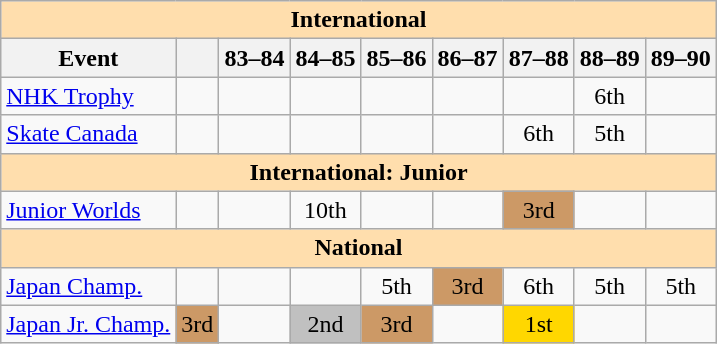<table class="wikitable" style="text-align:center">
<tr>
<th style="background-color: #ffdead; " colspan=9 align=center>International</th>
</tr>
<tr>
<th>Event</th>
<th></th>
<th>83–84</th>
<th>84–85</th>
<th>85–86</th>
<th>86–87</th>
<th>87–88</th>
<th>88–89</th>
<th>89–90</th>
</tr>
<tr>
<td align=left><a href='#'>NHK Trophy</a></td>
<td></td>
<td></td>
<td></td>
<td></td>
<td></td>
<td></td>
<td>6th</td>
<td></td>
</tr>
<tr>
<td align=left><a href='#'>Skate Canada</a></td>
<td></td>
<td></td>
<td></td>
<td></td>
<td></td>
<td>6th</td>
<td>5th</td>
<td></td>
</tr>
<tr>
<th style="background-color: #ffdead; " colspan=9 align=center>International: Junior</th>
</tr>
<tr>
<td align=left><a href='#'>Junior Worlds</a></td>
<td></td>
<td></td>
<td>10th</td>
<td></td>
<td></td>
<td bgcolor=cc9966>3rd</td>
<td></td>
<td></td>
</tr>
<tr>
<th style="background-color: #ffdead; " colspan=9 align=center>National</th>
</tr>
<tr>
<td align=left><a href='#'>Japan Champ.</a></td>
<td></td>
<td></td>
<td></td>
<td>5th</td>
<td bgcolor=cc9966>3rd</td>
<td>6th</td>
<td>5th</td>
<td>5th</td>
</tr>
<tr>
<td align=left><a href='#'>Japan Jr. Champ.</a></td>
<td bgcolor=cc9966>3rd</td>
<td></td>
<td bgcolor=silver>2nd</td>
<td bgcolor=cc9966>3rd</td>
<td></td>
<td bgcolor=gold>1st</td>
<td></td>
<td></td>
</tr>
</table>
